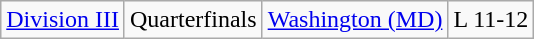<table class="wikitable">
<tr>
<td rowspan="1"><a href='#'>Division III</a></td>
<td>Quarterfinals</td>
<td><a href='#'>Washington (MD)</a></td>
<td>L 11-12</td>
</tr>
</table>
